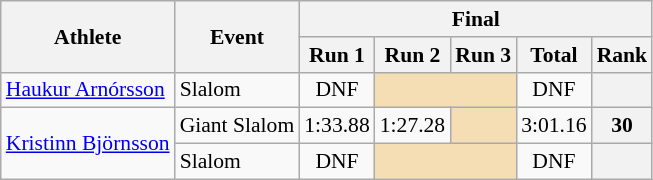<table class="wikitable" style="font-size:90%">
<tr>
<th rowspan="2">Athlete</th>
<th rowspan="2">Event</th>
<th colspan="5">Final</th>
</tr>
<tr>
<th>Run 1</th>
<th>Run 2</th>
<th>Run 3</th>
<th>Total</th>
<th>Rank</th>
</tr>
<tr>
<td><a href='#'>Haukur Arnórsson</a></td>
<td>Slalom</td>
<td align="center">DNF</td>
<td colspan=2 bgcolor="wheat"></td>
<td align="center">DNF</td>
<th align="center"></th>
</tr>
<tr>
<td rowspan=2><a href='#'>Kristinn Björnsson</a></td>
<td>Giant Slalom</td>
<td align="center">1:33.88</td>
<td align="center">1:27.28</td>
<td bgcolor="wheat"></td>
<td align="center">3:01.16</td>
<th align="center">30</th>
</tr>
<tr>
<td>Slalom</td>
<td align="center">DNF</td>
<td colspan=2 bgcolor="wheat"></td>
<td align="center">DNF</td>
<th align="center"></th>
</tr>
</table>
